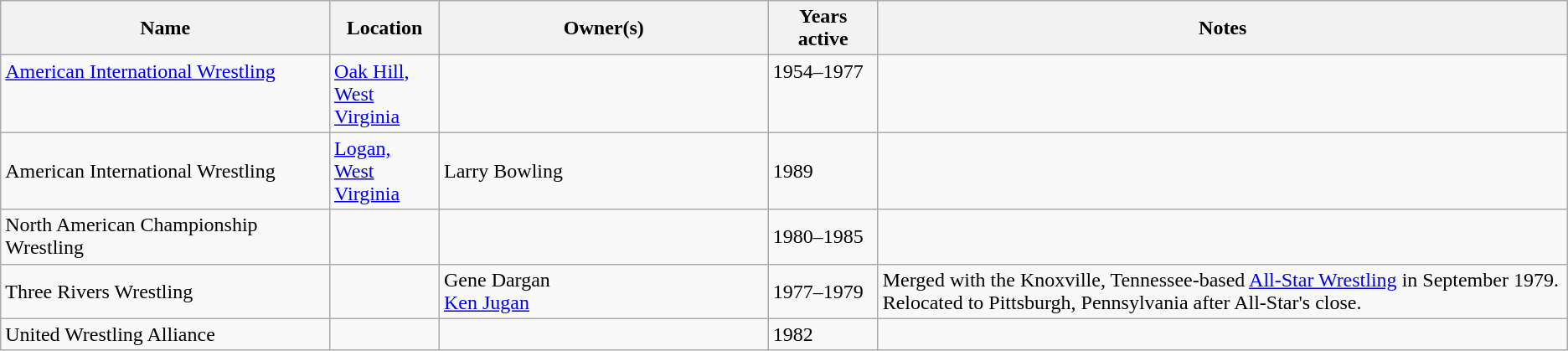<table class=wikitable>
<tr>
<th width="21%">Name</th>
<th width="7%">Location</th>
<th width="21%">Owner(s)</th>
<th width="7%">Years active</th>
<th width="55%">Notes</th>
</tr>
<tr valign="top">
<td><a href='#'>American International Wrestling</a></td>
<td><a href='#'>Oak Hill, West Virginia</a></td>
<td></td>
<td>1954–1977</td>
<td></td>
</tr>
<tr>
<td>American International Wrestling</td>
<td><a href='#'>Logan, West Virginia</a></td>
<td>Larry Bowling</td>
<td>1989</td>
<td></td>
</tr>
<tr>
<td>North American Championship Wrestling</td>
<td></td>
<td></td>
<td>1980–1985</td>
<td></td>
</tr>
<tr>
<td>Three Rivers Wrestling</td>
<td></td>
<td>Gene Dargan<br><a href='#'>Ken Jugan</a></td>
<td>1977–1979</td>
<td>Merged with the Knoxville, Tennessee-based <a href='#'>All-Star Wrestling</a> in September 1979. Relocated to Pittsburgh, Pennsylvania after All-Star's close.</td>
</tr>
<tr>
<td>United Wrestling Alliance</td>
<td></td>
<td></td>
<td>1982</td>
<td></td>
</tr>
</table>
